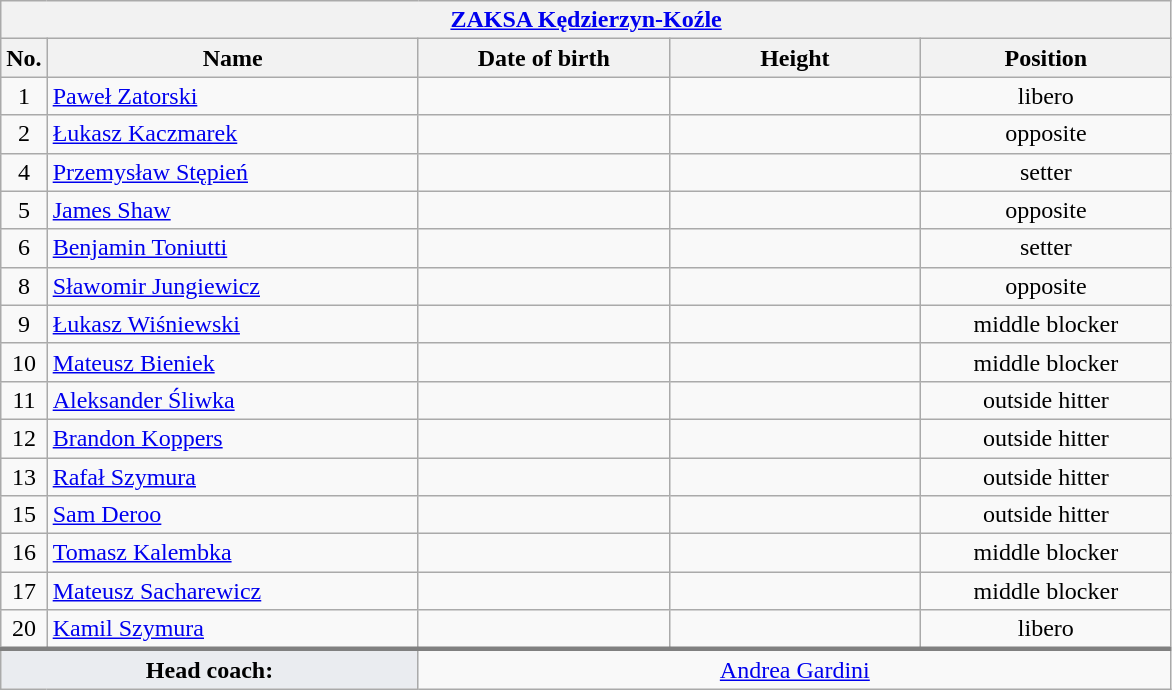<table class="wikitable collapsible collapsed" style="font-size:100%; text-align:center">
<tr>
<th colspan=5 style="width:30em"><a href='#'>ZAKSA Kędzierzyn-Koźle</a></th>
</tr>
<tr>
<th>No.</th>
<th style="width:15em">Name</th>
<th style="width:10em">Date of birth</th>
<th style="width:10em">Height</th>
<th style="width:10em">Position</th>
</tr>
<tr>
<td>1</td>
<td align=left> <a href='#'>Paweł Zatorski</a></td>
<td align=right></td>
<td></td>
<td>libero</td>
</tr>
<tr>
<td>2</td>
<td align=left> <a href='#'>Łukasz Kaczmarek</a></td>
<td align=right></td>
<td></td>
<td>opposite</td>
</tr>
<tr>
<td>4</td>
<td align=left> <a href='#'>Przemysław Stępień</a></td>
<td align=right></td>
<td></td>
<td>setter</td>
</tr>
<tr>
<td>5</td>
<td align=left> <a href='#'>James Shaw</a></td>
<td align=right></td>
<td></td>
<td>opposite</td>
</tr>
<tr>
<td>6</td>
<td align=left> <a href='#'>Benjamin Toniutti</a></td>
<td align=right></td>
<td></td>
<td>setter</td>
</tr>
<tr>
<td>8</td>
<td align=left> <a href='#'>Sławomir Jungiewicz</a></td>
<td align=right></td>
<td></td>
<td>opposite</td>
</tr>
<tr>
<td>9</td>
<td align=left> <a href='#'>Łukasz Wiśniewski</a></td>
<td align=right></td>
<td></td>
<td>middle blocker</td>
</tr>
<tr>
<td>10</td>
<td align=left> <a href='#'>Mateusz Bieniek</a></td>
<td align=right></td>
<td></td>
<td>middle blocker</td>
</tr>
<tr>
<td>11</td>
<td align=left> <a href='#'>Aleksander Śliwka</a></td>
<td align=right></td>
<td></td>
<td>outside hitter</td>
</tr>
<tr>
<td>12</td>
<td align=left> <a href='#'>Brandon Koppers</a></td>
<td align=right></td>
<td></td>
<td>outside hitter</td>
</tr>
<tr>
<td>13</td>
<td align=left> <a href='#'>Rafał Szymura</a></td>
<td align=right></td>
<td></td>
<td>outside hitter</td>
</tr>
<tr>
<td>15</td>
<td align=left> <a href='#'>Sam Deroo</a></td>
<td align=right></td>
<td></td>
<td>outside hitter</td>
</tr>
<tr>
<td>16</td>
<td align=left> <a href='#'>Tomasz Kalembka</a></td>
<td align=right></td>
<td></td>
<td>middle blocker</td>
</tr>
<tr>
<td>17</td>
<td align=left> <a href='#'>Mateusz Sacharewicz</a></td>
<td align=right></td>
<td></td>
<td>middle blocker</td>
</tr>
<tr>
<td>20</td>
<td align=left> <a href='#'>Kamil Szymura</a></td>
<td align=right></td>
<td></td>
<td>libero</td>
</tr>
<tr style="border-top: 3px solid grey">
<td colspan=2 style="background:#EAECF0"><strong>Head coach:</strong></td>
<td colspan=3> <a href='#'>Andrea Gardini</a></td>
</tr>
</table>
